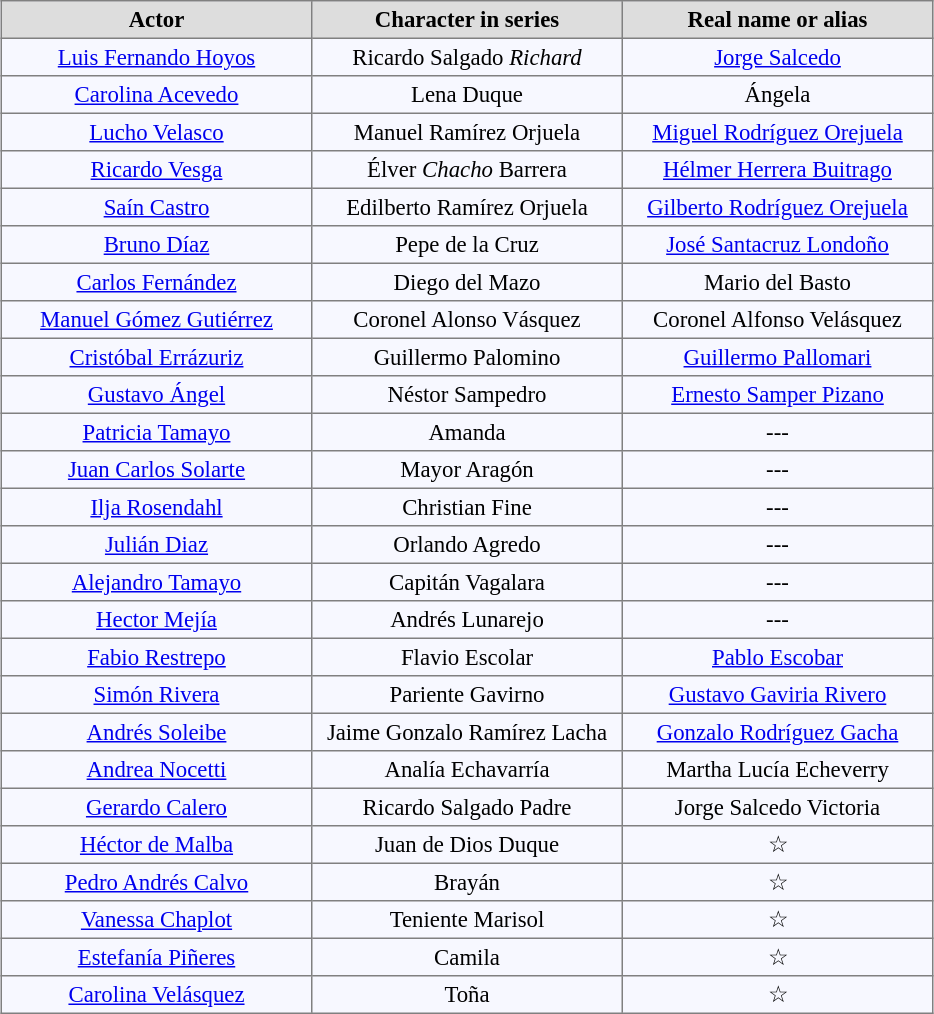<table align="center" bgcolor="#f7f8ff" cellpadding="3" cellspacing="0" border="1" style="font-size: 95%; border: gray solid 1px; border-collapse: collapse;">
<tr align="center" style="color:black;" bgcolor="#dddddd">
<th width="200">Actor</th>
<th width="200">Character in series</th>
<th width="200">Real name or alias</th>
</tr>
<tr align=center>
<td><a href='#'>Luis Fernando Hoyos</a></td>
<td>Ricardo Salgado <em>Richard</em></td>
<td><a href='#'>Jorge Salcedo</a></td>
</tr>
<tr align=center>
<td><a href='#'>Carolina Acevedo</a></td>
<td>Lena Duque</td>
<td>Ángela</td>
</tr>
<tr align=center>
<td><a href='#'>Lucho Velasco</a></td>
<td>Manuel Ramírez Orjuela</td>
<td><a href='#'>Miguel Rodríguez Orejuela</a></td>
</tr>
<tr align=center>
<td><a href='#'>Ricardo Vesga</a></td>
<td>Élver <em>Chacho</em> Barrera</td>
<td><a href='#'>Hélmer Herrera Buitrago</a></td>
</tr>
<tr align=center>
<td><a href='#'>Saín Castro</a></td>
<td>Edilberto Ramírez Orjuela</td>
<td><a href='#'>Gilberto Rodríguez Orejuela</a></td>
</tr>
<tr align=center>
<td><a href='#'>Bruno Díaz</a></td>
<td>Pepe de la Cruz</td>
<td><a href='#'>José Santacruz Londoño</a></td>
</tr>
<tr align=center>
<td><a href='#'>Carlos Fernández</a></td>
<td>Diego del Mazo</td>
<td>Mario del Basto</td>
</tr>
<tr align=center>
<td><a href='#'>Manuel Gómez Gutiérrez</a></td>
<td>Coronel Alonso Vásquez</td>
<td>Coronel Alfonso Velásquez</td>
</tr>
<tr align=center>
<td><a href='#'>Cristóbal Errázuriz</a></td>
<td>Guillermo Palomino</td>
<td><a href='#'>Guillermo Pallomari</a></td>
</tr>
<tr align=center>
<td><a href='#'>Gustavo Ángel</a></td>
<td>Néstor Sampedro</td>
<td><a href='#'>Ernesto Samper Pizano</a></td>
</tr>
<tr align=center>
<td><a href='#'>Patricia Tamayo</a></td>
<td>Amanda</td>
<td>---</td>
</tr>
<tr align=center>
<td><a href='#'>Juan Carlos Solarte</a></td>
<td>Mayor Aragón</td>
<td>---</td>
</tr>
<tr align=center>
<td><a href='#'>Ilja Rosendahl</a></td>
<td>Christian Fine</td>
<td>---</td>
</tr>
<tr align=center>
<td><a href='#'>Julián Diaz</a></td>
<td>Orlando Agredo</td>
<td>---</td>
</tr>
<tr align=center>
<td><a href='#'>Alejandro Tamayo</a></td>
<td>Capitán Vagalara</td>
<td>---</td>
</tr>
<tr align=center>
<td><a href='#'>Hector Mejía</a></td>
<td>Andrés Lunarejo</td>
<td>---</td>
</tr>
<tr align="center">
<td><a href='#'>Fabio Restrepo</a></td>
<td>Flavio Escolar</td>
<td><a href='#'>Pablo Escobar</a></td>
</tr>
<tr align="center">
<td><a href='#'>Simón Rivera</a></td>
<td>Pariente Gavirno</td>
<td><a href='#'>Gustavo Gaviria Rivero</a></td>
</tr>
<tr align="center">
<td><a href='#'>Andrés Soleibe</a></td>
<td>Jaime Gonzalo Ramírez Lacha</td>
<td><a href='#'>Gonzalo Rodríguez Gacha</a></td>
</tr>
<tr align=center>
<td><a href='#'>Andrea Nocetti</a></td>
<td>Analía Echavarría</td>
<td>Martha Lucía Echeverry</td>
</tr>
<tr align=center>
<td><a href='#'>Gerardo Calero</a></td>
<td>Ricardo Salgado Padre</td>
<td>Jorge Salcedo Victoria</td>
</tr>
<tr align=center>
<td><a href='#'>Héctor de Malba</a></td>
<td>Juan de Dios Duque</td>
<td>☆</td>
</tr>
<tr align=center>
<td><a href='#'>Pedro Andrés Calvo</a></td>
<td>Brayán</td>
<td>☆</td>
</tr>
<tr align=center>
<td><a href='#'>Vanessa Chaplot</a></td>
<td>Teniente Marisol</td>
<td>☆</td>
</tr>
<tr align=center>
<td><a href='#'>Estefanía Piñeres</a></td>
<td>Camila</td>
<td>☆</td>
</tr>
<tr align=center>
<td><a href='#'>Carolina Velásquez</a></td>
<td>Toña</td>
<td>☆</td>
</tr>
</table>
